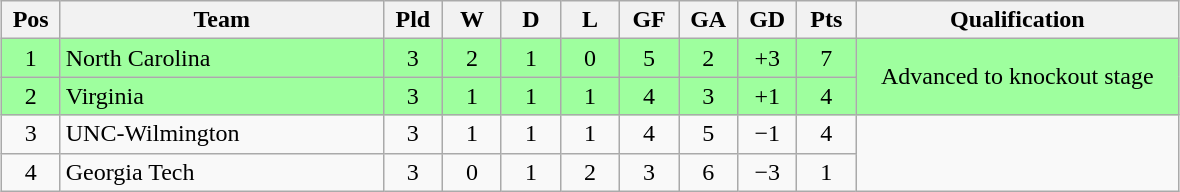<table class="wikitable" style="text-align:center; margin: 1em auto">
<tr>
<th style="width:2em">Pos</th>
<th style="width:13em">Team</th>
<th style="width:2em">Pld</th>
<th style="width:2em">W</th>
<th style="width:2em">D</th>
<th style="width:2em">L</th>
<th style="width:2em">GF</th>
<th style="width:2em">GA</th>
<th style="width:2em">GD</th>
<th style="width:2em">Pts</th>
<th style="width:13em">Qualification</th>
</tr>
<tr bgcolor="#9eff9e">
<td>1</td>
<td style="text-align:left">North Carolina</td>
<td>3</td>
<td>2</td>
<td>1</td>
<td>0</td>
<td>5</td>
<td>2</td>
<td>+3</td>
<td>7</td>
<td rowspan="2">Advanced to knockout stage</td>
</tr>
<tr bgcolor="#9eff9e">
<td>2</td>
<td style="text-align:left">Virginia</td>
<td>3</td>
<td>1</td>
<td>1</td>
<td>1</td>
<td>4</td>
<td>3</td>
<td>+1</td>
<td>4</td>
</tr>
<tr>
<td>3</td>
<td style="text-align:left">UNC-Wilmington</td>
<td>3</td>
<td>1</td>
<td>1</td>
<td>1</td>
<td>4</td>
<td>5</td>
<td>−1</td>
<td>4</td>
<td rowspan="2"></td>
</tr>
<tr>
<td>4</td>
<td style="text-align:left">Georgia Tech</td>
<td>3</td>
<td>0</td>
<td>1</td>
<td>2</td>
<td>3</td>
<td>6</td>
<td>−3</td>
<td>1</td>
</tr>
</table>
